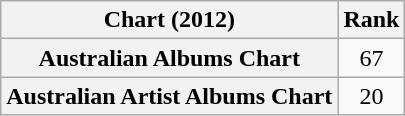<table class="wikitable sortable plainrowheaders" style="text-align:center">
<tr>
<th scope="col">Chart (2012)</th>
<th scope="col">Rank</th>
</tr>
<tr>
<th scope="row">Australian Albums Chart</th>
<td>67</td>
</tr>
<tr>
<th scope="row">Australian Artist Albums Chart</th>
<td>20</td>
</tr>
</table>
